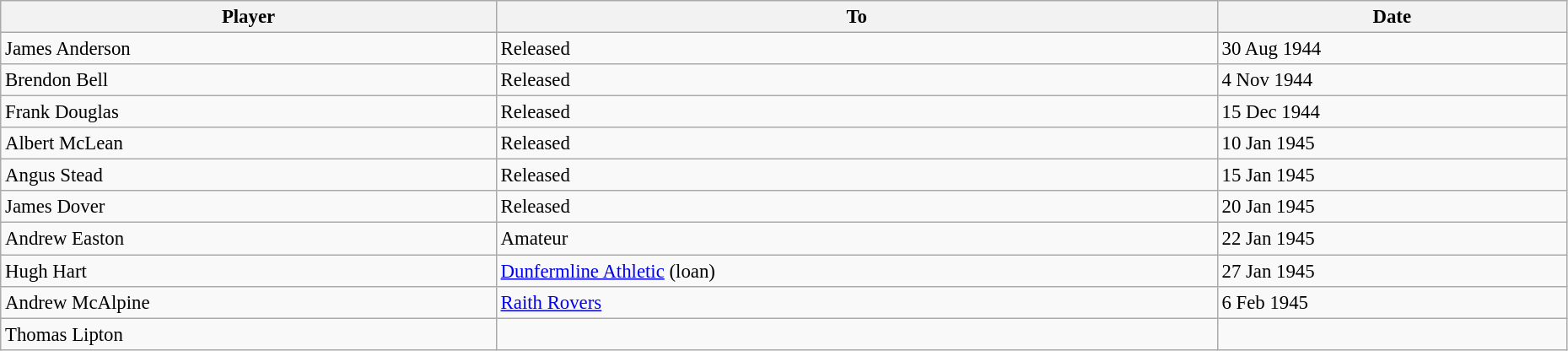<table class="wikitable" style="text-align:center; font-size:95%;width:98%; text-align:left">
<tr>
<th>Player</th>
<th>To</th>
<th>Date</th>
</tr>
<tr>
<td> James Anderson</td>
<td> Released</td>
<td>30 Aug 1944</td>
</tr>
<tr>
<td> Brendon Bell</td>
<td> Released</td>
<td>4 Nov 1944</td>
</tr>
<tr>
<td> Frank Douglas</td>
<td> Released</td>
<td>15 Dec 1944</td>
</tr>
<tr>
<td> Albert McLean</td>
<td> Released</td>
<td>10 Jan 1945</td>
</tr>
<tr>
<td> Angus Stead</td>
<td> Released</td>
<td>15 Jan 1945</td>
</tr>
<tr>
<td> James Dover</td>
<td> Released</td>
<td>20 Jan 1945</td>
</tr>
<tr>
<td> Andrew Easton</td>
<td> Amateur</td>
<td>22 Jan 1945</td>
</tr>
<tr>
<td> Hugh Hart</td>
<td> <a href='#'>Dunfermline Athletic</a> (loan)</td>
<td>27 Jan 1945</td>
</tr>
<tr>
<td> Andrew McAlpine</td>
<td> <a href='#'>Raith Rovers</a></td>
<td>6 Feb 1945</td>
</tr>
<tr>
<td> Thomas Lipton</td>
<td></td>
<td></td>
</tr>
</table>
